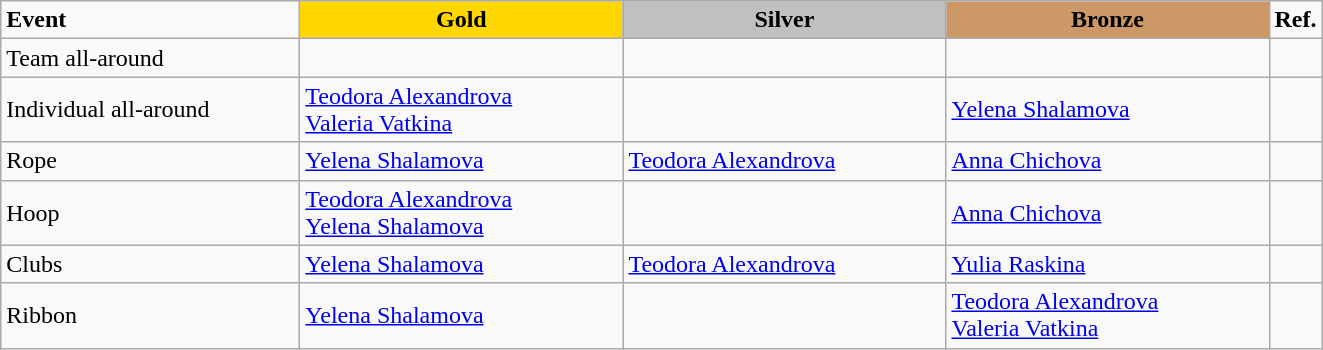<table class="wikitable">
<tr>
<td style="width:12em;"><strong>Event</strong></td>
<td style="text-align:center; background:gold; width:13em;"><strong>Gold</strong></td>
<td style="text-align:center; background:silver; width:13em;"><strong>Silver</strong></td>
<td style="text-align:center; background:#c96; width:13em;"><strong>Bronze</strong></td>
<td style="width:1em;"><strong>Ref.</strong></td>
</tr>
<tr>
<td>Team all-around</td>
<td><br></td>
<td><br></td>
<td><br></td>
<td></td>
</tr>
<tr>
<td>Individual all-around</td>
<td> <a href='#'>Teodora Alexandrova</a><br> <a href='#'>Valeria Vatkina</a></td>
<td></td>
<td> <a href='#'>Yelena Shalamova</a></td>
<td></td>
</tr>
<tr>
<td>Rope</td>
<td> <a href='#'>Yelena Shalamova</a></td>
<td> <a href='#'>Teodora Alexandrova</a></td>
<td> <a href='#'>Anna Chichova</a></td>
<td></td>
</tr>
<tr>
<td>Hoop</td>
<td> <a href='#'>Teodora Alexandrova</a><br> <a href='#'>Yelena Shalamova</a></td>
<td></td>
<td> <a href='#'>Anna Chichova</a></td>
<td></td>
</tr>
<tr>
<td>Clubs</td>
<td> <a href='#'>Yelena Shalamova</a></td>
<td> <a href='#'>Teodora Alexandrova</a></td>
<td> <a href='#'>Yulia Raskina</a></td>
<td></td>
</tr>
<tr>
<td>Ribbon</td>
<td> <a href='#'>Yelena Shalamova</a></td>
<td></td>
<td> <a href='#'>Teodora Alexandrova</a><br> <a href='#'>Valeria Vatkina</a></td>
<td></td>
</tr>
</table>
